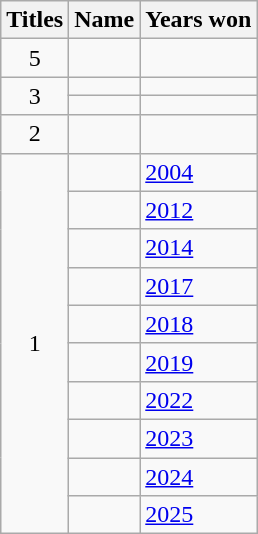<table class="wikitable style="font-size:100%; text-align: left; width:70%">
<tr>
<th>Titles</th>
<th>Name</th>
<th>Years won</th>
</tr>
<tr>
<td align=center>5</td>
<td></td>
<td></td>
</tr>
<tr>
<td rowspan=2 align=center>3</td>
<td></td>
<td></td>
</tr>
<tr>
<td></td>
<td></td>
</tr>
<tr>
<td align=center>2</td>
<td></td>
<td></td>
</tr>
<tr>
<td rowspan="10" align="center">1</td>
<td></td>
<td><a href='#'>2004</a></td>
</tr>
<tr>
<td></td>
<td><a href='#'>2012</a></td>
</tr>
<tr>
<td></td>
<td><a href='#'>2014</a></td>
</tr>
<tr>
<td></td>
<td><a href='#'>2017</a></td>
</tr>
<tr>
<td></td>
<td><a href='#'>2018</a></td>
</tr>
<tr>
<td></td>
<td><a href='#'>2019</a></td>
</tr>
<tr>
<td></td>
<td><a href='#'>2022</a></td>
</tr>
<tr>
<td></td>
<td><a href='#'>2023</a></td>
</tr>
<tr>
<td></td>
<td><a href='#'>2024</a></td>
</tr>
<tr>
<td></td>
<td><a href='#'>2025</a></td>
</tr>
</table>
